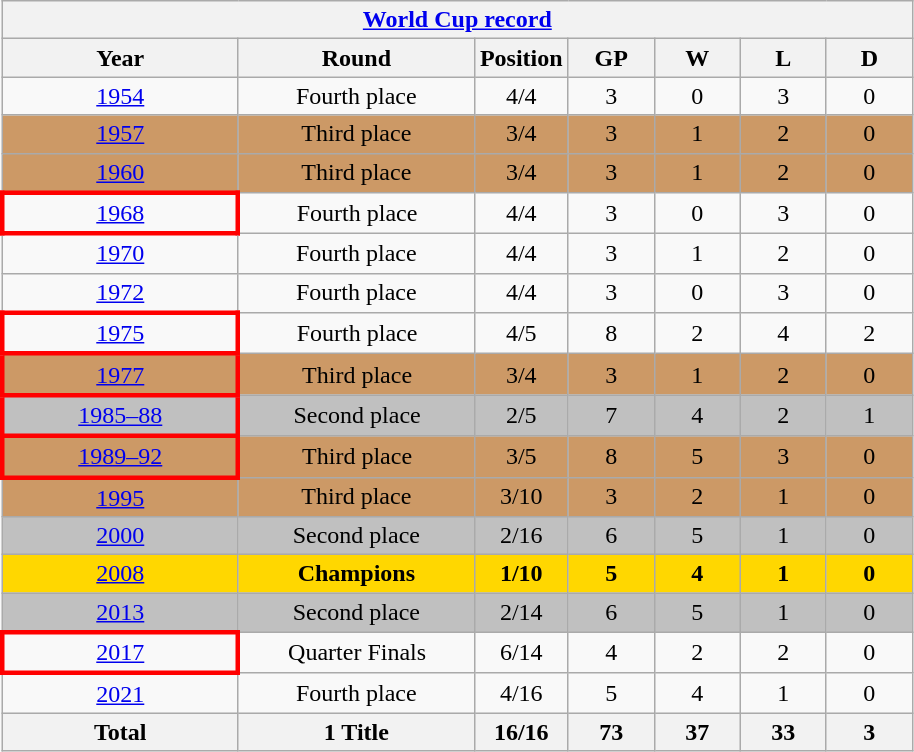<table class="wikitable" style="text-align: center;">
<tr>
<th colspan=9><a href='#'>World Cup record</a></th>
</tr>
<tr>
<th width=150>Year</th>
<th width=150>Round</th>
<th width=50>Position</th>
<th width=50>GP</th>
<th width=50>W</th>
<th width=50>L</th>
<th width=50>D</th>
</tr>
<tr>
<td> <a href='#'>1954</a></td>
<td>Fourth place</td>
<td>4/4</td>
<td>3</td>
<td>0</td>
<td>3</td>
<td>0</td>
</tr>
<tr style="background:#c96;">
<td> <a href='#'>1957</a></td>
<td>Third place</td>
<td>3/4</td>
<td>3</td>
<td>1</td>
<td>2</td>
<td>0</td>
</tr>
<tr style="background:#c96;">
<td> <a href='#'>1960</a></td>
<td>Third place</td>
<td>3/4</td>
<td>3</td>
<td>1</td>
<td>2</td>
<td>0</td>
</tr>
<tr>
<td style="border: 3px solid red"> <a href='#'>1968</a></td>
<td>Fourth place</td>
<td>4/4</td>
<td>3</td>
<td>0</td>
<td>3</td>
<td>0</td>
</tr>
<tr>
<td> <a href='#'>1970</a></td>
<td>Fourth place</td>
<td>4/4</td>
<td>3</td>
<td>1</td>
<td>2</td>
<td>0</td>
</tr>
<tr>
<td> <a href='#'>1972</a></td>
<td>Fourth place</td>
<td>4/4</td>
<td>3</td>
<td>0</td>
<td>3</td>
<td>0</td>
</tr>
<tr>
<td style="border: 3px solid red"> <a href='#'>1975</a></td>
<td>Fourth place</td>
<td>4/5</td>
<td>8</td>
<td>2</td>
<td>4</td>
<td>2</td>
</tr>
<tr style="background:#c96;">
<td style="border: 3px solid red"> <a href='#'>1977</a></td>
<td>Third place</td>
<td>3/4</td>
<td>3</td>
<td>1</td>
<td>2</td>
<td>0</td>
</tr>
<tr style="background:silver;">
<td style="border: 3px solid red"><a href='#'>1985–88</a></td>
<td>Second place</td>
<td>2/5</td>
<td>7</td>
<td>4</td>
<td>2</td>
<td>1</td>
</tr>
<tr style="background:#c96;">
<td style="border: 3px solid red"><a href='#'>1989–92</a></td>
<td>Third place</td>
<td>3/5</td>
<td>8</td>
<td>5</td>
<td>3</td>
<td>0</td>
</tr>
<tr style=background:#c96;">
<td> <a href='#'>1995</a></td>
<td>Third place</td>
<td>3/10</td>
<td>3</td>
<td>2</td>
<td>1</td>
<td>0</td>
</tr>
<tr style="background:silver;">
<td><a href='#'>2000</a></td>
<td>Second place</td>
<td>2/16</td>
<td>6</td>
<td>5</td>
<td>1</td>
<td>0</td>
</tr>
<tr style="background:Gold;">
<td> <a href='#'>2008</a></td>
<td><strong>Champions</strong></td>
<td><strong>1/10</strong></td>
<td><strong>5</strong></td>
<td><strong>4</strong></td>
<td><strong>1</strong></td>
<td><strong>0</strong></td>
</tr>
<tr style="background:silver;">
<td> <a href='#'>2013</a></td>
<td>Second place</td>
<td>2/14</td>
<td>6</td>
<td>5</td>
<td>1</td>
<td>0</td>
</tr>
<tr>
<td style="border: 3px solid red"> <a href='#'>2017</a></td>
<td>Quarter Finals</td>
<td>6/14</td>
<td>4</td>
<td>2</td>
<td>2</td>
<td>0</td>
</tr>
<tr>
<td> <a href='#'>2021</a></td>
<td>Fourth place</td>
<td>4/16</td>
<td>5</td>
<td>4</td>
<td>1</td>
<td>0</td>
</tr>
<tr>
<th><strong>Total</strong></th>
<th><strong>1 Title</strong></th>
<th><strong>16/16</strong></th>
<th><strong>73</strong></th>
<th><strong>37</strong></th>
<th><strong>33</strong></th>
<th><strong>3</strong></th>
</tr>
</table>
